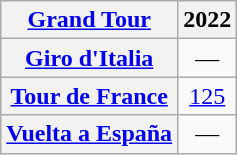<table class="wikitable plainrowheaders">
<tr>
<th scope="col"><a href='#'>Grand Tour</a></th>
<th scope="col">2022</th>
</tr>
<tr style="text-align:center;">
<th scope="row"> <a href='#'>Giro d'Italia</a></th>
<td>—</td>
</tr>
<tr style="text-align:center;">
<th scope="row"> <a href='#'>Tour de France</a></th>
<td><a href='#'>125</a></td>
</tr>
<tr style="text-align:center;">
<th scope="row"> <a href='#'>Vuelta a España</a></th>
<td>—</td>
</tr>
</table>
